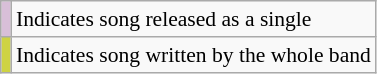<table class="wikitable" style="font-size:90%;">
<tr>
<td style="background-color:#D8BFD8"> </td>
<td>Indicates song released as a single</td>
</tr>
<tr>
<td style="background-color:#CED343"> </td>
<td>Indicates song written by the whole band</td>
</tr>
</table>
